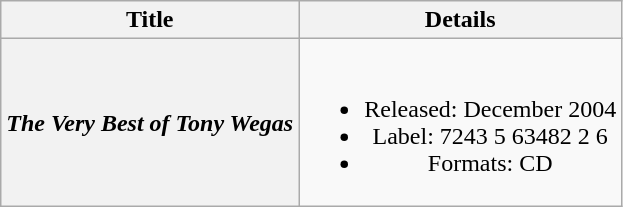<table class="wikitable plainrowheaders" style="text-align:center;" border="1">
<tr>
<th>Title</th>
<th>Details</th>
</tr>
<tr>
<th scope="row"><em>The Very Best of Tony Wegas </em></th>
<td><br><ul><li>Released: December 2004</li><li>Label: 7243 5 63482 2 6</li><li>Formats: CD</li></ul></td>
</tr>
</table>
